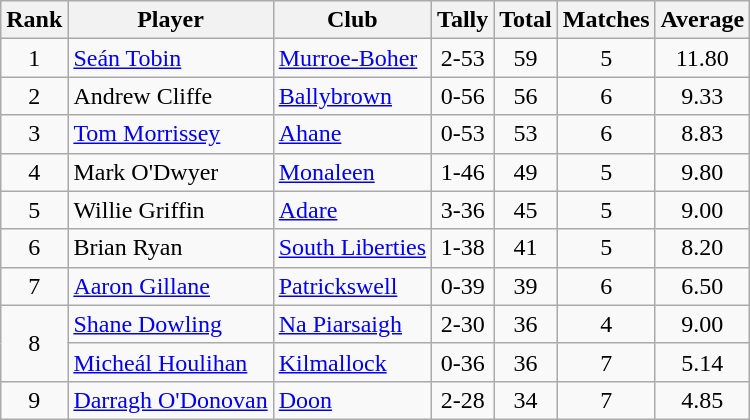<table class="wikitable sortable">
<tr>
<th>Rank</th>
<th>Player</th>
<th>Club</th>
<th>Tally</th>
<th>Total</th>
<th>Matches</th>
<th>Average</th>
</tr>
<tr>
<td rowspan="1" style="text-align:center;">1</td>
<td><a href='#'>Seán Tobin</a></td>
<td><a href='#'>Murroe-Boher</a></td>
<td align=center>2-53</td>
<td align=center>59</td>
<td align=center>5</td>
<td align=center>11.80</td>
</tr>
<tr>
<td rowspan="1" style="text-align:center;">2</td>
<td>Andrew Cliffe</td>
<td><a href='#'>Ballybrown</a></td>
<td align=center>0-56</td>
<td align=center>56</td>
<td align=center>6</td>
<td align=center>9.33</td>
</tr>
<tr>
<td rowspan="1" style="text-align:center;">3</td>
<td><a href='#'>Tom Morrissey</a></td>
<td><a href='#'>Ahane</a></td>
<td align=center>0-53</td>
<td align=center>53</td>
<td align=center>6</td>
<td align=center>8.83</td>
</tr>
<tr>
<td rowspan="1" style="text-align:center;">4</td>
<td>Mark O'Dwyer</td>
<td><a href='#'>Monaleen</a></td>
<td align=center>1-46</td>
<td align=center>49</td>
<td align=center>5</td>
<td align=center>9.80</td>
</tr>
<tr>
<td rowspan="1" style="text-align:center;">5</td>
<td>Willie Griffin</td>
<td><a href='#'>Adare</a></td>
<td align=center>3-36</td>
<td align=center>45</td>
<td align=center>5</td>
<td align=center>9.00</td>
</tr>
<tr>
<td rowspan="1" style="text-align:center;">6</td>
<td>Brian Ryan</td>
<td><a href='#'>South Liberties</a></td>
<td align=center>1-38</td>
<td align=center>41</td>
<td align=center>5</td>
<td align=center>8.20</td>
</tr>
<tr>
<td rowspan="1" style="text-align:center;">7</td>
<td><a href='#'>Aaron Gillane</a></td>
<td><a href='#'>Patrickswell</a></td>
<td align=center>0-39</td>
<td align=center>39</td>
<td align=center>6</td>
<td align=center>6.50</td>
</tr>
<tr>
<td rowspan="2" style="text-align:center;">8</td>
<td><a href='#'>Shane Dowling</a></td>
<td><a href='#'>Na Piarsaigh</a></td>
<td align=center>2-30</td>
<td align=center>36</td>
<td align=center>4</td>
<td align=center>9.00</td>
</tr>
<tr>
<td><a href='#'>Micheál Houlihan</a></td>
<td><a href='#'>Kilmallock</a></td>
<td align=center>0-36</td>
<td align=center>36</td>
<td align=center>7</td>
<td align=center>5.14</td>
</tr>
<tr>
<td rowspan="1" style="text-align:center;">9</td>
<td><a href='#'>Darragh O'Donovan</a></td>
<td><a href='#'>Doon</a></td>
<td align=center>2-28</td>
<td align=center>34</td>
<td align=center>7</td>
<td align=center>4.85</td>
</tr>
</table>
